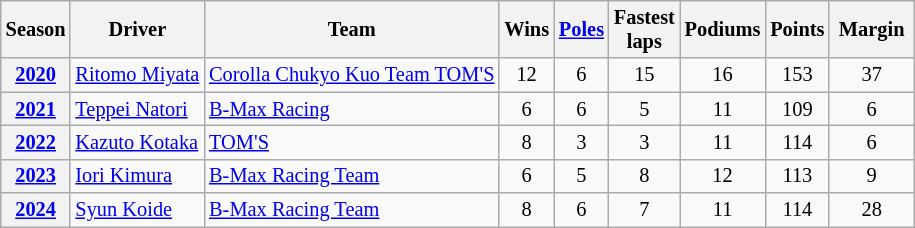<table class="wikitable sortable" style="font-size:85%; text-align:center;">
<tr>
<th scope=col>Season</th>
<th scope=col>Driver</th>
<th scope=col>Team</th>
<th scope="col">Wins</th>
<th scope="col"><a href='#'>Poles</a></th>
<th scope=col width="40">Fastest laps</th>
<th scope="col">Podiums</th>
<th scope="col">Points</th>
<th scope=col width="50">Margin</th>
</tr>
<tr>
<th><a href='#'>2020</a></th>
<td align=left> <a href='#'>Ritomo Miyata</a></td>
<td align=left><a href='#'>Corolla Chukyo Kuo Team TOM'S</a></td>
<td>12</td>
<td>6</td>
<td>15</td>
<td>16</td>
<td>153</td>
<td>37</td>
</tr>
<tr>
<th><a href='#'>2021</a></th>
<td align=left> <a href='#'>Teppei Natori</a></td>
<td align=left><a href='#'>B-Max Racing</a></td>
<td>6</td>
<td>6</td>
<td>5</td>
<td>11</td>
<td>109</td>
<td>6</td>
</tr>
<tr>
<th><a href='#'>2022</a></th>
<td align=left> <a href='#'>Kazuto Kotaka</a></td>
<td align=left><a href='#'>TOM'S</a></td>
<td>8</td>
<td>3</td>
<td>3</td>
<td>11</td>
<td>114</td>
<td>6</td>
</tr>
<tr>
<th><a href='#'>2023</a></th>
<td align=left> <a href='#'>Iori Kimura</a></td>
<td align=left><a href='#'>B-Max Racing Team</a></td>
<td>6</td>
<td>5</td>
<td>8</td>
<td>12</td>
<td>113</td>
<td>9</td>
</tr>
<tr>
<th><a href='#'>2024</a></th>
<td align=left> <a href='#'>Syun Koide</a></td>
<td align=left><a href='#'>B-Max Racing Team</a></td>
<td>8</td>
<td>6</td>
<td>7</td>
<td>11</td>
<td>114</td>
<td>28</td>
</tr>
</table>
